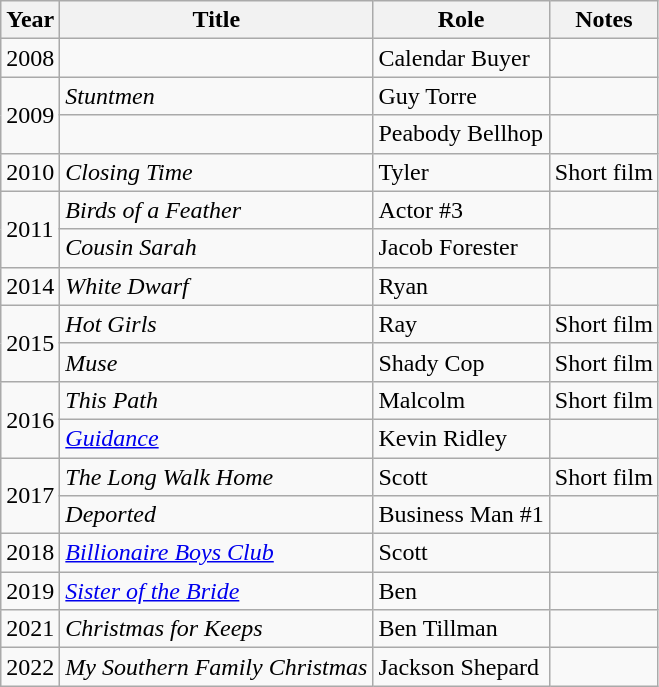<table class="wikitable sortable">
<tr>
<th>Year</th>
<th>Title</th>
<th>Role</th>
<th class="unsortable">Notes</th>
</tr>
<tr>
<td>2008</td>
<td><em></em></td>
<td>Calendar Buyer</td>
<td></td>
</tr>
<tr>
<td rowspan="2">2009</td>
<td><em>Stuntmen</em></td>
<td>Guy Torre</td>
<td></td>
</tr>
<tr>
<td><em></em></td>
<td>Peabody Bellhop</td>
<td></td>
</tr>
<tr>
<td>2010</td>
<td><em>Closing Time</em></td>
<td>Tyler</td>
<td>Short film</td>
</tr>
<tr>
<td rowspan="2">2011</td>
<td><em>Birds of a Feather</em></td>
<td>Actor #3</td>
<td></td>
</tr>
<tr>
<td><em>Cousin Sarah</em></td>
<td>Jacob Forester</td>
<td></td>
</tr>
<tr>
<td>2014</td>
<td><em>White Dwarf</em></td>
<td>Ryan</td>
<td></td>
</tr>
<tr>
<td rowspan="2">2015</td>
<td><em>Hot Girls</em></td>
<td>Ray</td>
<td>Short film</td>
</tr>
<tr>
<td><em>Muse</em></td>
<td>Shady Cop</td>
<td>Short film</td>
</tr>
<tr>
<td rowspan="2">2016</td>
<td><em>This Path</em></td>
<td>Malcolm</td>
<td>Short film</td>
</tr>
<tr>
<td><em><a href='#'>Guidance</a></em></td>
<td>Kevin Ridley</td>
<td></td>
</tr>
<tr>
<td rowspan="2">2017</td>
<td><em>The Long Walk Home</em></td>
<td>Scott</td>
<td>Short film</td>
</tr>
<tr>
<td><em>Deported</em></td>
<td>Business Man #1</td>
<td></td>
</tr>
<tr>
<td>2018</td>
<td><em><a href='#'>Billionaire Boys Club</a></em></td>
<td>Scott</td>
<td></td>
</tr>
<tr>
<td>2019</td>
<td><em><a href='#'>Sister of the Bride</a></em></td>
<td>Ben</td>
<td></td>
</tr>
<tr>
<td>2021</td>
<td><em>Christmas for Keeps</em></td>
<td>Ben Tillman</td>
<td></td>
</tr>
<tr>
<td>2022</td>
<td><em>My Southern Family Christmas</em></td>
<td>Jackson Shepard</td>
<td></td>
</tr>
</table>
